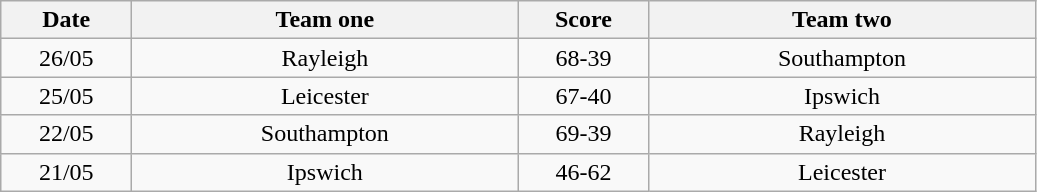<table class="wikitable" style="text-align: center">
<tr>
<th width=80>Date</th>
<th width=250>Team one</th>
<th width=80>Score</th>
<th width=250>Team two</th>
</tr>
<tr>
<td>26/05</td>
<td>Rayleigh</td>
<td>68-39</td>
<td>Southampton</td>
</tr>
<tr>
<td>25/05</td>
<td>Leicester</td>
<td>67-40</td>
<td>Ipswich</td>
</tr>
<tr>
<td>22/05</td>
<td>Southampton</td>
<td>69-39</td>
<td>Rayleigh</td>
</tr>
<tr>
<td>21/05</td>
<td>Ipswich</td>
<td>46-62</td>
<td>Leicester</td>
</tr>
</table>
